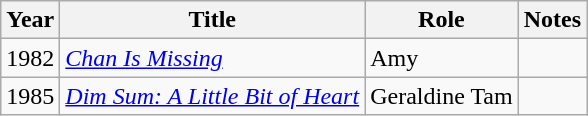<table class="wikitable">
<tr>
<th>Year</th>
<th>Title</th>
<th>Role</th>
<th>Notes</th>
</tr>
<tr>
<td>1982</td>
<td><em><a href='#'>Chan Is Missing</a></em></td>
<td>Amy</td>
<td></td>
</tr>
<tr>
<td>1985</td>
<td><em><a href='#'>Dim Sum: A Little Bit of Heart</a></em></td>
<td>Geraldine Tam</td>
<td></td>
</tr>
</table>
